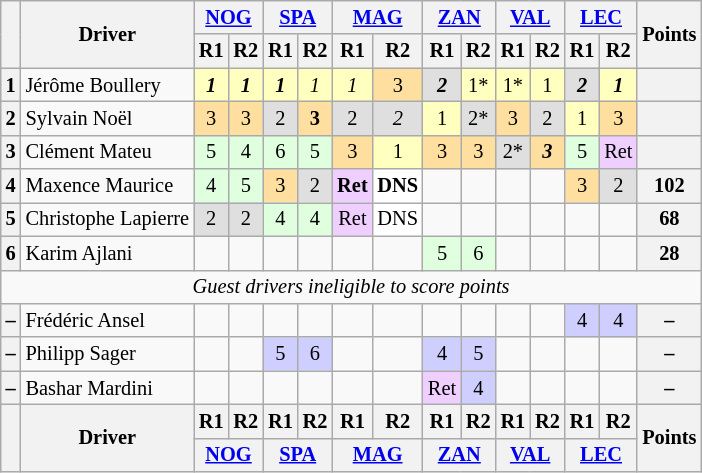<table class="wikitable" style="font-size:85%; text-align:center;">
<tr>
<th rowspan=2></th>
<th rowspan=2>Driver</th>
<th colspan=2><a href='#'>NOG</a><br></th>
<th colspan=2><a href='#'>SPA</a><br></th>
<th colspan=2><a href='#'>MAG</a><br></th>
<th colspan=2><a href='#'>ZAN</a><br></th>
<th colspan=2><a href='#'>VAL</a><br></th>
<th colspan=2><a href='#'>LEC</a><br></th>
<th rowspan="2">Points</th>
</tr>
<tr>
<th>R1</th>
<th>R2</th>
<th>R1</th>
<th>R2</th>
<th>R1</th>
<th>R2</th>
<th>R1</th>
<th>R2</th>
<th>R1</th>
<th>R2</th>
<th>R1</th>
<th>R2</th>
</tr>
<tr>
<th>1</th>
<td align=left> Jérôme Boullery</td>
<td style="background:#FFFFBF;"><strong><em>1</em></strong></td>
<td style="background:#FFFFBF;"><strong><em>1</em></strong></td>
<td style="background:#FFFFBF;"><strong><em>1</em></strong></td>
<td style="background:#FFFFBF;"><em>1</em></td>
<td style="background:#FFFFBF;"><em>1</em></td>
<td style="background:#FFDF9F;">3</td>
<td style="background:#DFDFDF;"><strong><em>2</em></strong></td>
<td style="background:#FFFFBF;">1*</td>
<td style="background:#FFFFBF;">1*</td>
<td style="background:#FFFFBF;">1</td>
<td style="background:#DFDFDF;"><strong><em>2</em></strong></td>
<td style="background:#FFFFBF;"><strong><em>1</em></strong></td>
<th></th>
</tr>
<tr>
<th>2</th>
<td align=left> Sylvain Noël</td>
<td style="background:#FFDF9F">3</td>
<td style="background:#FFDF9F">3</td>
<td style="background:#DFDFDF">2</td>
<td style="background:#FFDF9F"><strong>3</strong></td>
<td style="background:#DFDFDF">2</td>
<td style="background:#DFDFDF"><em>2</em></td>
<td style="background:#FFFFBF">1</td>
<td style="background:#DFDFDF">2*</td>
<td style="background:#FFDF9F">3</td>
<td style="background:#DFDFDF">2</td>
<td style="background:#FFFFBF">1</td>
<td style="background:#FFDF9F">3</td>
<th></th>
</tr>
<tr>
<th>3</th>
<td align=left> Clément Mateu</td>
<td style="background:#DFFFDF;">5</td>
<td style="background:#DFFFDF;">4</td>
<td style="background:#DFFFDF;">6</td>
<td style="background:#DFFFDF;">5</td>
<td style="background:#FFDF9F;">3</td>
<td style="background:#FFFFBF;">1</td>
<td style="background:#FFDF9F;">3</td>
<td style="background:#FFDF9F;">3</td>
<td style="background:#DFDFDF;">2*</td>
<td style="background:#FFDF9F;"><strong><em>3</em></strong></td>
<td style="background:#DFFFDF;">5</td>
<td style="background:#EFCFFF;">Ret</td>
<th></th>
</tr>
<tr>
<th>4</th>
<td align=left> Maxence Maurice</td>
<td style="background:#DFFFDF">4</td>
<td style="background:#DFFFDF">5</td>
<td style="background:#FFDF9F">3</td>
<td style="background:#DFDFDF">2</td>
<td style="background:#EFCFFF"><strong>Ret</strong></td>
<td style="background:#FFFFFF"><strong>DNS</strong></td>
<td style="background:#"></td>
<td style="background:#"></td>
<td style="background:#"></td>
<td style="background:#"></td>
<td style="background:#FFDF9F">3</td>
<td style="background:#DFDFDF">2</td>
<th>102</th>
</tr>
<tr>
<th>5</th>
<td align=left> Christophe Lapierre</td>
<td style="background:#DFDFDF">2</td>
<td style="background:#DFDFDF">2</td>
<td style="background:#DFFFDF">4</td>
<td style="background:#DFFFDF">4</td>
<td style="background:#EFCFFF">Ret</td>
<td style="background:#FFFFFF">DNS</td>
<td style="background:#"></td>
<td style="background:#"></td>
<td style="background:#"></td>
<td style="background:#"></td>
<td style="background:#"></td>
<td style="background:#"></td>
<th>68</th>
</tr>
<tr>
<th>6</th>
<td align=left> Karim Ajlani</td>
<td></td>
<td></td>
<td></td>
<td></td>
<td></td>
<td></td>
<td style="background:#DFFFDF;">5</td>
<td style="background:#DFFFDF;">6</td>
<td></td>
<td></td>
<td></td>
<td></td>
<th>28</th>
</tr>
<tr>
<td colspan="15"><em>Guest drivers ineligible to score points</em></td>
</tr>
<tr>
<th>–</th>
<td align=left> Frédéric Ansel</td>
<td></td>
<td></td>
<td></td>
<td></td>
<td></td>
<td></td>
<td></td>
<td></td>
<td></td>
<td></td>
<td style="background:#CFCFFF">4</td>
<td style="background:#CFCFFF">4</td>
<th>–</th>
</tr>
<tr>
<th>–</th>
<td align=left> Philipp Sager</td>
<td></td>
<td></td>
<td style="background:#CFCFFF;">5</td>
<td style="background:#CFCFFF;">6</td>
<td></td>
<td></td>
<td style="background:#CFCFFF">4</td>
<td style="background:#CFCFFF">5</td>
<td></td>
<td></td>
<td></td>
<td></td>
<th>–</th>
</tr>
<tr>
<th>–</th>
<td align=left> Bashar Mardini</td>
<td></td>
<td></td>
<td></td>
<td></td>
<td></td>
<td></td>
<td style="background:#EFCFFF">Ret</td>
<td style="background:#CFCFFF">4</td>
<td></td>
<td></td>
<td></td>
<td></td>
<th>–</th>
</tr>
<tr>
<th rowspan=2></th>
<th rowspan=2>Driver</th>
<th>R1</th>
<th>R2</th>
<th>R1</th>
<th>R2</th>
<th>R1</th>
<th>R2</th>
<th>R1</th>
<th>R2</th>
<th>R1</th>
<th>R2</th>
<th>R1</th>
<th>R2</th>
<th rowspan="2">Points</th>
</tr>
<tr>
<th colspan=2><a href='#'>NOG</a><br></th>
<th colspan=2><a href='#'>SPA</a><br></th>
<th colspan=2><a href='#'>MAG</a><br></th>
<th colspan=2><a href='#'>ZAN</a><br></th>
<th colspan=2><a href='#'>VAL</a><br></th>
<th colspan=2><a href='#'>LEC</a><br></th>
</tr>
</table>
